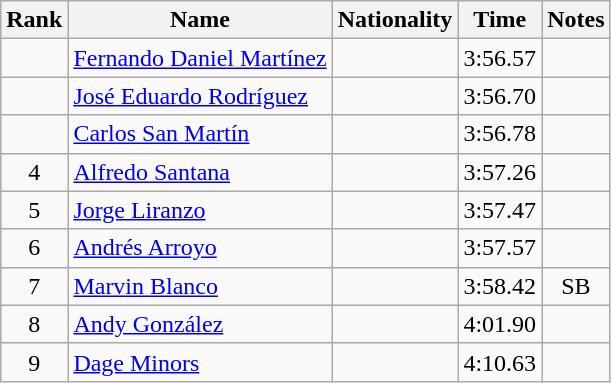<table class="wikitable sortable" style="text-align:center">
<tr>
<th>Rank</th>
<th>Name</th>
<th>Nationality</th>
<th>Time</th>
<th>Notes</th>
</tr>
<tr>
<td></td>
<td align=left><a href='#'>Fernando Daniel Martínez</a></td>
<td align=left></td>
<td>3:56.57</td>
<td></td>
</tr>
<tr>
<td></td>
<td align=left><a href='#'>José Eduardo Rodríguez</a></td>
<td align=left></td>
<td>3:56.70</td>
<td></td>
</tr>
<tr>
<td></td>
<td align=left><a href='#'>Carlos San Martín</a></td>
<td align=left></td>
<td>3:56.78</td>
<td></td>
</tr>
<tr>
<td>4</td>
<td align=left><a href='#'>Alfredo Santana</a></td>
<td align=left></td>
<td>3:57.26</td>
<td></td>
</tr>
<tr>
<td>5</td>
<td align=left><a href='#'>Jorge Liranzo</a></td>
<td align=left></td>
<td>3:57.47</td>
<td></td>
</tr>
<tr>
<td>6</td>
<td align=left><a href='#'>Andrés Arroyo</a></td>
<td align=left></td>
<td>3:57.57</td>
<td></td>
</tr>
<tr>
<td>7</td>
<td align=left><a href='#'>Marvin Blanco</a></td>
<td align=left></td>
<td>3:58.42</td>
<td>SB</td>
</tr>
<tr>
<td>8</td>
<td align=left><a href='#'>Andy González</a></td>
<td align=left></td>
<td>4:01.90</td>
<td></td>
</tr>
<tr>
<td>9</td>
<td align=left><a href='#'>Dage Minors</a></td>
<td align=left></td>
<td>4:10.63</td>
<td></td>
</tr>
</table>
